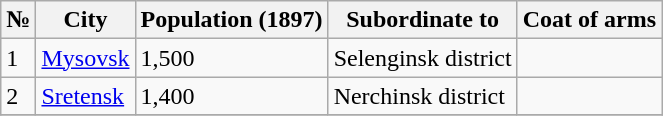<table class="wikitable">
<tr>
<th>№</th>
<th>City</th>
<th>Population (1897)</th>
<th>Subordinate to</th>
<th>Coat of arms</th>
</tr>
<tr>
<td>1</td>
<td><a href='#'>Mysovsk</a></td>
<td>1,500</td>
<td>Selenginsk district</td>
<td></td>
</tr>
<tr>
<td>2</td>
<td><a href='#'>Sretensk</a></td>
<td>1,400</td>
<td>Nerchinsk district</td>
<td></td>
</tr>
<tr>
</tr>
</table>
